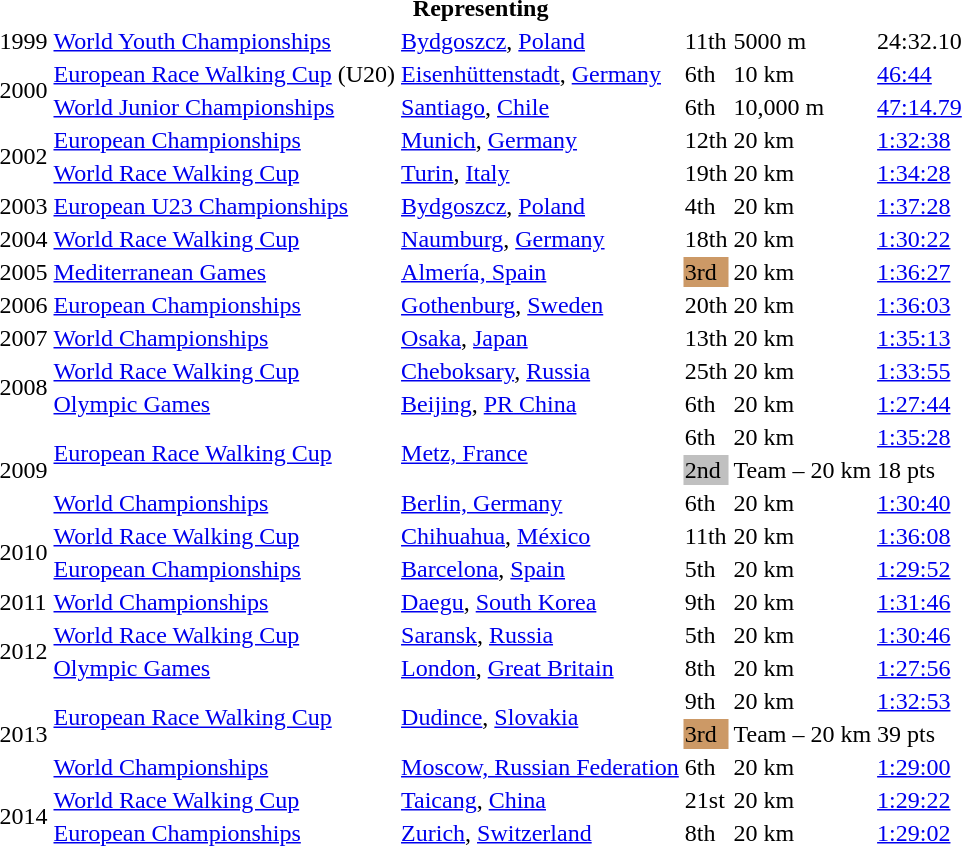<table>
<tr>
<th colspan="6">Representing </th>
</tr>
<tr>
<td>1999</td>
<td><a href='#'>World Youth Championships</a></td>
<td><a href='#'>Bydgoszcz</a>, <a href='#'>Poland</a></td>
<td>11th</td>
<td>5000 m</td>
<td>24:32.10</td>
</tr>
<tr>
<td rowspan=2>2000</td>
<td><a href='#'>European Race Walking Cup</a> (U20)</td>
<td><a href='#'>Eisenhüttenstadt</a>, <a href='#'>Germany</a></td>
<td>6th</td>
<td>10 km</td>
<td><a href='#'>46:44</a></td>
</tr>
<tr>
<td><a href='#'>World Junior Championships</a></td>
<td><a href='#'>Santiago</a>, <a href='#'>Chile</a></td>
<td>6th</td>
<td>10,000 m</td>
<td><a href='#'>47:14.79</a></td>
</tr>
<tr>
<td rowspan=2>2002</td>
<td><a href='#'>European Championships</a></td>
<td><a href='#'>Munich</a>, <a href='#'>Germany</a></td>
<td>12th</td>
<td>20 km</td>
<td><a href='#'>1:32:38</a></td>
</tr>
<tr>
<td><a href='#'>World Race Walking Cup</a></td>
<td><a href='#'>Turin</a>, <a href='#'>Italy</a></td>
<td>19th</td>
<td>20 km</td>
<td><a href='#'>1:34:28</a></td>
</tr>
<tr>
<td>2003</td>
<td><a href='#'>European U23 Championships</a></td>
<td><a href='#'>Bydgoszcz</a>, <a href='#'>Poland</a></td>
<td>4th</td>
<td>20 km</td>
<td><a href='#'>1:37:28</a></td>
</tr>
<tr>
<td>2004</td>
<td><a href='#'>World Race Walking Cup</a></td>
<td><a href='#'>Naumburg</a>, <a href='#'>Germany</a></td>
<td>18th</td>
<td>20 km</td>
<td><a href='#'>1:30:22</a></td>
</tr>
<tr>
<td>2005</td>
<td><a href='#'>Mediterranean Games</a></td>
<td><a href='#'>Almería, Spain</a></td>
<td bgcolor="cc9966">3rd</td>
<td>20 km</td>
<td><a href='#'>1:36:27</a></td>
</tr>
<tr>
<td>2006</td>
<td><a href='#'>European Championships</a></td>
<td><a href='#'>Gothenburg</a>, <a href='#'>Sweden</a></td>
<td>20th</td>
<td>20 km</td>
<td><a href='#'>1:36:03</a></td>
</tr>
<tr>
<td>2007</td>
<td><a href='#'>World Championships</a></td>
<td><a href='#'>Osaka</a>, <a href='#'>Japan</a></td>
<td>13th</td>
<td>20 km</td>
<td><a href='#'>1:35:13</a></td>
</tr>
<tr>
<td rowspan=2>2008</td>
<td><a href='#'>World Race Walking Cup</a></td>
<td><a href='#'>Cheboksary</a>, <a href='#'>Russia</a></td>
<td>25th</td>
<td>20 km</td>
<td><a href='#'>1:33:55</a></td>
</tr>
<tr>
<td><a href='#'>Olympic Games</a></td>
<td><a href='#'>Beijing</a>, <a href='#'>PR China</a></td>
<td>6th</td>
<td>20 km</td>
<td><a href='#'>1:27:44</a></td>
</tr>
<tr>
<td rowspan=3>2009</td>
<td rowspan=2><a href='#'>European Race Walking Cup</a></td>
<td rowspan=2><a href='#'>Metz, France</a></td>
<td>6th</td>
<td>20 km</td>
<td><a href='#'>1:35:28</a></td>
</tr>
<tr>
<td bgcolor=silver>2nd</td>
<td>Team – 20 km</td>
<td>18 pts</td>
</tr>
<tr>
<td><a href='#'>World Championships</a></td>
<td><a href='#'>Berlin, Germany</a></td>
<td>6th</td>
<td>20 km</td>
<td><a href='#'>1:30:40</a></td>
</tr>
<tr>
<td rowspan=2>2010</td>
<td><a href='#'>World Race Walking Cup</a></td>
<td><a href='#'>Chihuahua</a>, <a href='#'>México</a></td>
<td>11th</td>
<td>20 km</td>
<td><a href='#'>1:36:08</a></td>
</tr>
<tr>
<td><a href='#'>European Championships</a></td>
<td><a href='#'>Barcelona</a>, <a href='#'>Spain</a></td>
<td>5th</td>
<td>20 km</td>
<td><a href='#'>1:29:52</a></td>
</tr>
<tr>
<td>2011</td>
<td><a href='#'>World Championships</a></td>
<td><a href='#'>Daegu</a>, <a href='#'>South Korea</a></td>
<td>9th</td>
<td>20 km</td>
<td><a href='#'>1:31:46</a></td>
</tr>
<tr>
<td rowspan=2>2012</td>
<td><a href='#'>World Race Walking Cup</a></td>
<td><a href='#'>Saransk</a>, <a href='#'>Russia</a></td>
<td>5th</td>
<td>20 km</td>
<td><a href='#'>1:30:46</a></td>
</tr>
<tr>
<td><a href='#'>Olympic Games</a></td>
<td><a href='#'>London</a>, <a href='#'>Great Britain</a></td>
<td>8th</td>
<td>20 km</td>
<td><a href='#'>1:27:56</a></td>
</tr>
<tr>
<td rowspan=3>2013</td>
<td rowspan=2><a href='#'>European Race Walking Cup</a></td>
<td rowspan=2><a href='#'>Dudince</a>, <a href='#'>Slovakia</a></td>
<td>9th</td>
<td>20 km</td>
<td><a href='#'>1:32:53</a></td>
</tr>
<tr>
<td bgcolor="cc9966">3rd</td>
<td>Team – 20 km</td>
<td>39 pts</td>
</tr>
<tr>
<td><a href='#'>World Championships</a></td>
<td><a href='#'>Moscow, Russian Federation</a></td>
<td>6th</td>
<td>20 km</td>
<td><a href='#'>1:29:00</a></td>
</tr>
<tr>
<td rowspan=2>2014</td>
<td><a href='#'>World Race Walking Cup</a></td>
<td><a href='#'>Taicang</a>, <a href='#'>China</a></td>
<td>21st</td>
<td>20 km</td>
<td><a href='#'>1:29:22</a></td>
</tr>
<tr>
<td><a href='#'>European Championships</a></td>
<td><a href='#'>Zurich</a>, <a href='#'>Switzerland</a></td>
<td>8th</td>
<td>20 km</td>
<td><a href='#'>1:29:02</a></td>
</tr>
</table>
